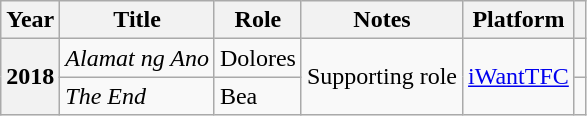<table class="wikitable sortable plainrowheaders">
<tr>
<th scope="col">Year</th>
<th scope="col">Title</th>
<th scope="col">Role</th>
<th scope="col">Notes</th>
<th>Platform</th>
<th scope="col" class="unsortable"></th>
</tr>
<tr>
<th scope="row" rowspan="2">2018</th>
<td><em>Alamat ng Ano</em></td>
<td>Dolores</td>
<td rowspan="2">Supporting role</td>
<td rowspan="2"><a href='#'>iWantTFC</a></td>
<td></td>
</tr>
<tr>
<td><em>The End</em></td>
<td>Bea</td>
<td></td>
</tr>
</table>
